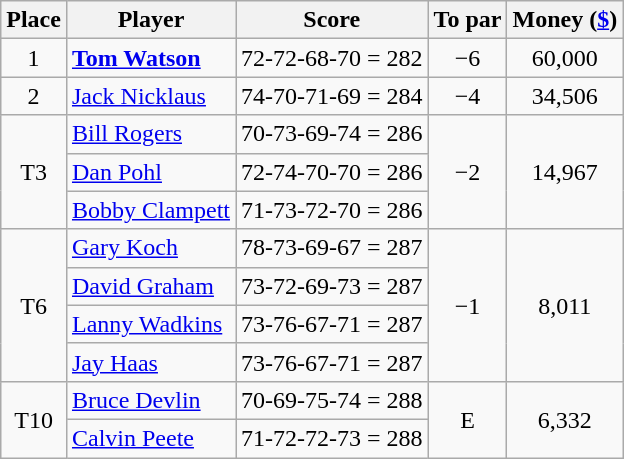<table class="wikitable">
<tr>
<th>Place</th>
<th>Player</th>
<th>Score</th>
<th>To par</th>
<th>Money (<a href='#'>$</a>)</th>
</tr>
<tr>
<td align=center>1</td>
<td> <strong><a href='#'>Tom Watson</a></strong></td>
<td>72-72-68-70 = 282</td>
<td align=center>−6</td>
<td align=center>60,000</td>
</tr>
<tr>
<td align=center>2</td>
<td> <a href='#'>Jack Nicklaus</a></td>
<td>74-70-71-69 = 284</td>
<td align=center>−4</td>
<td align=center>34,506</td>
</tr>
<tr>
<td rowspan="3" align=center>T3</td>
<td> <a href='#'>Bill Rogers</a></td>
<td>70-73-69-74 = 286</td>
<td rowspan="3" align=center>−2</td>
<td rowspan="3" align=center>14,967</td>
</tr>
<tr>
<td> <a href='#'>Dan Pohl</a></td>
<td>72-74-70-70 = 286</td>
</tr>
<tr>
<td> <a href='#'>Bobby Clampett</a></td>
<td>71-73-72-70 = 286</td>
</tr>
<tr>
<td rowspan="4" align=center>T6</td>
<td> <a href='#'>Gary Koch</a></td>
<td>78-73-69-67 = 287</td>
<td rowspan="4" align=center>−1</td>
<td rowspan="4" align=center>8,011</td>
</tr>
<tr>
<td> <a href='#'>David Graham</a></td>
<td>73-72-69-73 = 287</td>
</tr>
<tr>
<td> <a href='#'>Lanny Wadkins</a></td>
<td>73-76-67-71 = 287</td>
</tr>
<tr>
<td> <a href='#'>Jay Haas</a></td>
<td>73-76-67-71 = 287</td>
</tr>
<tr>
<td rowspan="2" align=center>T10</td>
<td> <a href='#'>Bruce Devlin</a></td>
<td>70-69-75-74 = 288</td>
<td rowspan="2" align=center>E</td>
<td rowspan="2" align=center>6,332</td>
</tr>
<tr>
<td> <a href='#'>Calvin Peete</a></td>
<td>71-72-72-73 = 288</td>
</tr>
</table>
